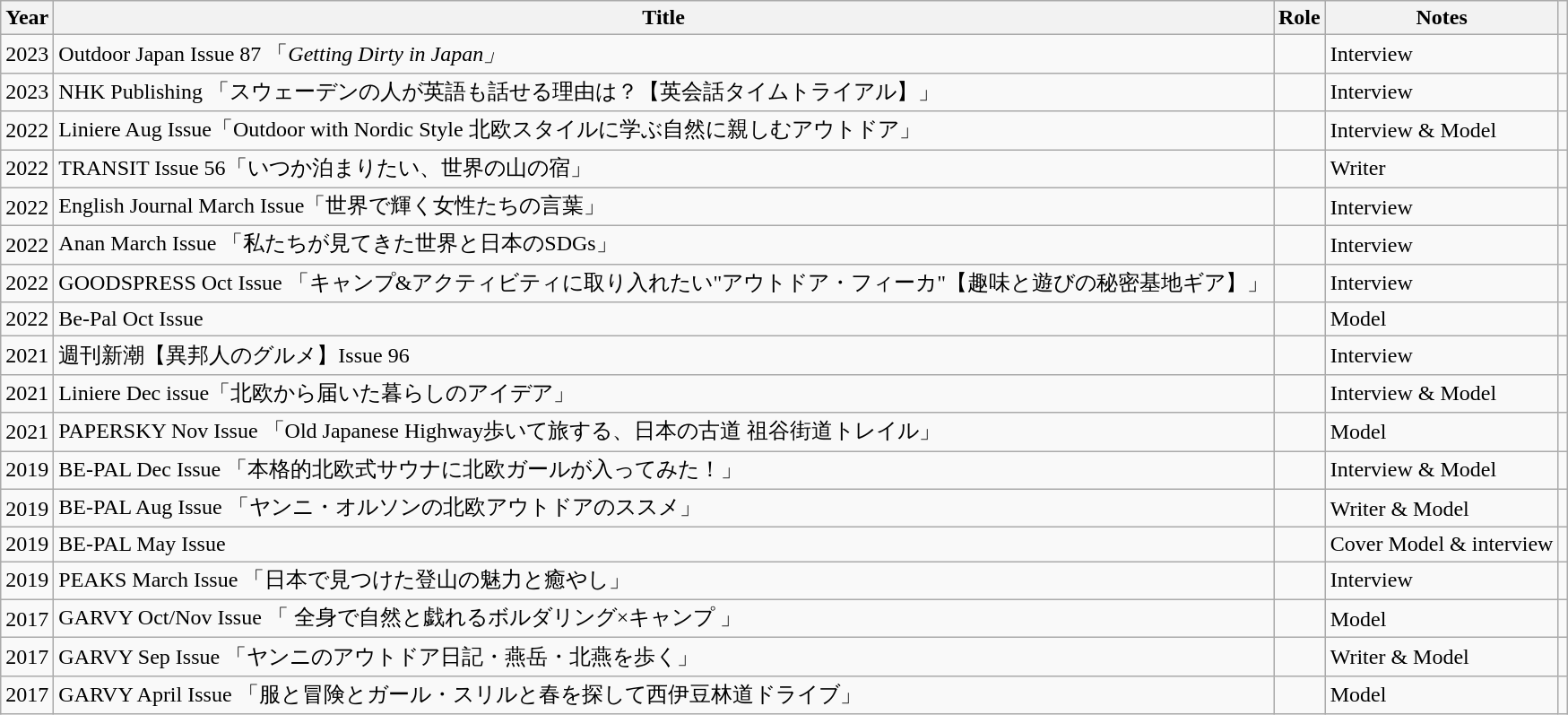<table class="wikitable sortable">
<tr>
<th>Year</th>
<th>Title</th>
<th>Role</th>
<th>Notes</th>
<th></th>
</tr>
<tr>
<td>2023</td>
<td>Outdoor Japan Issue 87 「<em>Getting Dirty in Japan」</em></td>
<td></td>
<td>Interview</td>
<td></td>
</tr>
<tr>
<td>2023</td>
<td>NHK Publishing 「スウェーデンの人が英語も話せる理由は？【英会話タイムトライアル】」</td>
<td></td>
<td>Interview</td>
<td></td>
</tr>
<tr>
<td>2022</td>
<td>Liniere Aug Issue「Outdoor with Nordic Style 北欧スタイルに学ぶ自然に親しむアウトドア」</td>
<td></td>
<td>Interview & Model</td>
<td></td>
</tr>
<tr>
<td>2022</td>
<td>TRANSIT Issue 56「いつか泊まりたい、世界の山の宿」</td>
<td></td>
<td>Writer</td>
<td></td>
</tr>
<tr>
<td>2022</td>
<td>English Journal March Issue「世界で輝く女性たちの言葉」</td>
<td></td>
<td>Interview</td>
<td></td>
</tr>
<tr>
<td>2022</td>
<td>Anan March Issue 「私たちが見てきた世界と日本のSDGs」</td>
<td></td>
<td>Interview</td>
<td></td>
</tr>
<tr>
<td>2022</td>
<td>GOODSPRESS Oct Issue 「キャンプ&アクティビティに取り入れたい"アウトドア・フィーカ"【趣味と遊びの秘密基地ギア】」</td>
<td></td>
<td>Interview</td>
<td></td>
</tr>
<tr>
<td>2022</td>
<td>Be-Pal Oct Issue</td>
<td></td>
<td>Model</td>
<td></td>
</tr>
<tr>
<td>2021</td>
<td>週刊新潮【異邦人のグルメ】Issue 96</td>
<td></td>
<td>Interview</td>
<td></td>
</tr>
<tr>
<td>2021</td>
<td>Liniere Dec issue「北欧から届いた暮らしのアイデア」</td>
<td></td>
<td>Interview & Model</td>
<td></td>
</tr>
<tr>
<td>2021</td>
<td>PAPERSKY Nov Issue 「Old Japanese Highway歩いて旅する、日本の古道 祖谷街道トレイル」</td>
<td></td>
<td>Model</td>
<td></td>
</tr>
<tr>
<td>2019</td>
<td>BE-PAL Dec Issue 「本格的北欧式サウナに北欧ガールが入ってみた！」</td>
<td></td>
<td>Interview & Model</td>
<td></td>
</tr>
<tr>
<td>2019</td>
<td>BE-PAL Aug Issue 「ヤンニ・オルソンの北欧アウトドアのススメ」</td>
<td></td>
<td>Writer & Model</td>
<td></td>
</tr>
<tr>
<td>2019</td>
<td>BE-PAL  May Issue</td>
<td></td>
<td>Cover Model & interview</td>
<td></td>
</tr>
<tr>
<td>2019</td>
<td>PEAKS March Issue 「日本で見つけた登山の魅力と癒やし」</td>
<td></td>
<td>Interview</td>
<td></td>
</tr>
<tr>
<td>2017</td>
<td>GARVY Oct/Nov Issue 「 全身で自然と戯れるボルダリング×キャンプ 」</td>
<td></td>
<td>Model</td>
<td></td>
</tr>
<tr>
<td>2017</td>
<td>GARVY Sep Issue 「ヤンニのアウトドア日記・燕岳・北燕を歩く」</td>
<td></td>
<td>Writer & Model</td>
<td></td>
</tr>
<tr>
<td>2017</td>
<td>GARVY April Issue 「服と冒険とガール・スリルと春を探して西伊豆林道ドライブ」</td>
<td></td>
<td>Model</td>
<td></td>
</tr>
</table>
